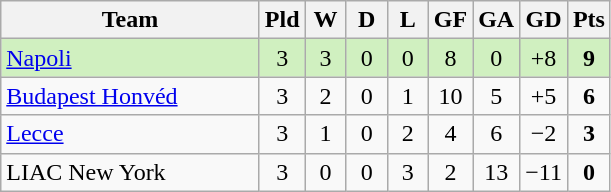<table class=wikitable style="text-align:center">
<tr>
<th width=165>Team</th>
<th width=20>Pld</th>
<th width=20>W</th>
<th width=20>D</th>
<th width=20>L</th>
<th width=20>GF</th>
<th width=20>GA</th>
<th width=20>GD</th>
<th width=20>Pts</th>
</tr>
<tr bgcolor=d0f0c0>
<td style="text-align:left"> <a href='#'>Napoli</a></td>
<td>3</td>
<td>3</td>
<td>0</td>
<td>0</td>
<td>8</td>
<td>0</td>
<td>+8</td>
<td><strong>9</strong></td>
</tr>
<tr>
<td style="text-align:left"> <a href='#'>Budapest Honvéd</a></td>
<td>3</td>
<td>2</td>
<td>0</td>
<td>1</td>
<td>10</td>
<td>5</td>
<td>+5</td>
<td><strong>6</strong></td>
</tr>
<tr>
<td style="text-align:left"> <a href='#'>Lecce</a></td>
<td>3</td>
<td>1</td>
<td>0</td>
<td>2</td>
<td>4</td>
<td>6</td>
<td>−2</td>
<td><strong>3</strong></td>
</tr>
<tr>
<td style="text-align:left"> LIAC New York</td>
<td>3</td>
<td>0</td>
<td>0</td>
<td>3</td>
<td>2</td>
<td>13</td>
<td>−11</td>
<td><strong>0</strong></td>
</tr>
</table>
